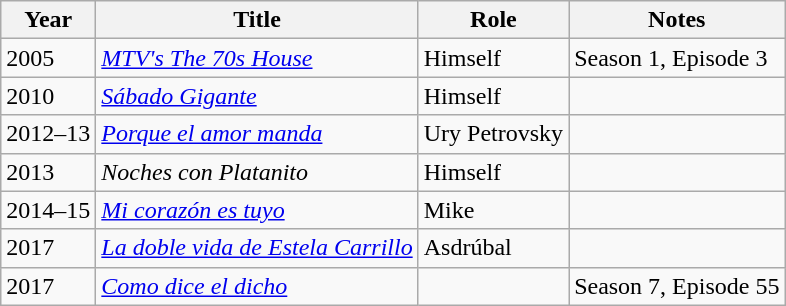<table class="wikitable sortable">
<tr>
<th>Year</th>
<th>Title</th>
<th>Role</th>
<th class="unsortable">Notes</th>
</tr>
<tr>
<td>2005</td>
<td><em><a href='#'>MTV's The 70s House</a></em></td>
<td>Himself</td>
<td>Season 1, Episode 3</td>
</tr>
<tr>
<td>2010</td>
<td><em><a href='#'>Sábado Gigante</a></em></td>
<td>Himself</td>
<td></td>
</tr>
<tr>
<td>2012–13</td>
<td><em><a href='#'>Porque el amor manda</a></em></td>
<td>Ury Petrovsky</td>
<td></td>
</tr>
<tr>
<td>2013</td>
<td><em>Noches con Platanito</em></td>
<td>Himself</td>
<td></td>
</tr>
<tr>
<td>2014–15</td>
<td><em><a href='#'>Mi corazón es tuyo</a></em></td>
<td>Mike</td>
<td></td>
</tr>
<tr>
<td>2017</td>
<td><em><a href='#'>La doble vida de Estela Carrillo</a></em></td>
<td>Asdrúbal</td>
<td></td>
</tr>
<tr>
<td>2017</td>
<td><em><a href='#'>Como dice el dicho</a></em></td>
<td></td>
<td>Season 7, Episode 55</td>
</tr>
</table>
